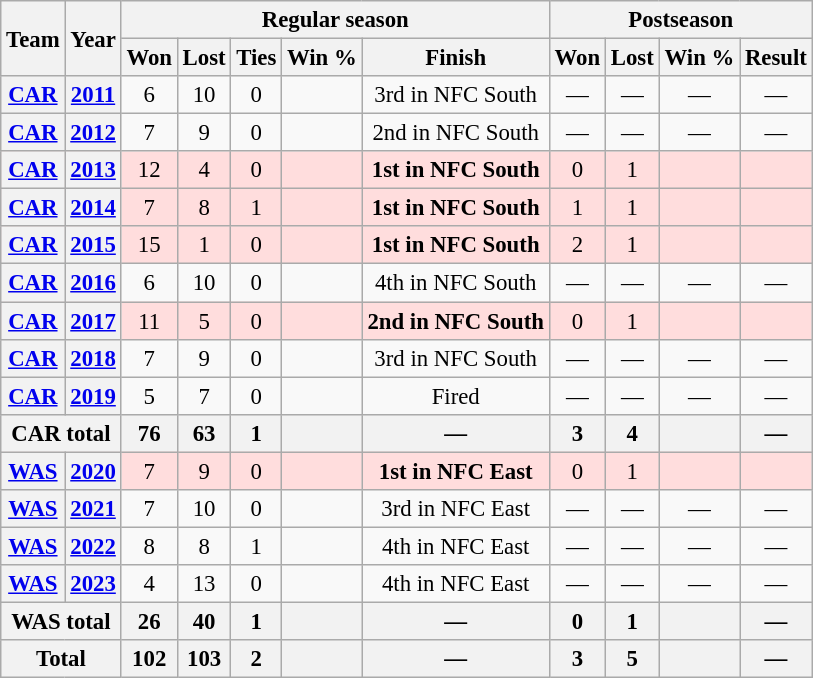<table class="wikitable" style="text-align:center; font-size:95%;" width="auto">
<tr>
<th rowspan="2">Team</th>
<th rowspan="2">Year</th>
<th colspan="5">Regular season</th>
<th colspan="4">Postseason</th>
</tr>
<tr>
<th>Won</th>
<th>Lost</th>
<th>Ties</th>
<th>Win %</th>
<th>Finish</th>
<th>Won</th>
<th>Lost</th>
<th>Win %</th>
<th>Result</th>
</tr>
<tr>
<th><a href='#'>CAR</a></th>
<th><a href='#'>2011</a></th>
<td>6</td>
<td>10</td>
<td>0</td>
<td></td>
<td>3rd in NFC South</td>
<td>—</td>
<td>—</td>
<td>—</td>
<td>—</td>
</tr>
<tr>
<th><a href='#'>CAR</a></th>
<th><a href='#'>2012</a></th>
<td>7</td>
<td>9</td>
<td>0</td>
<td></td>
<td>2nd in NFC South</td>
<td>—</td>
<td>—</td>
<td>—</td>
<td>—</td>
</tr>
<tr ! style="background:#fdd;">
<th><a href='#'>CAR</a></th>
<th><a href='#'>2013</a></th>
<td>12</td>
<td>4</td>
<td>0</td>
<td></td>
<td><strong>1st in NFC South</strong></td>
<td>0</td>
<td>1</td>
<td></td>
<td><strong></strong></td>
</tr>
<tr ! style="background:#fdd;">
<th><a href='#'>CAR</a></th>
<th><a href='#'>2014</a></th>
<td>7</td>
<td>8</td>
<td>1</td>
<td></td>
<td><strong>1st in NFC South</strong></td>
<td>1</td>
<td>1</td>
<td></td>
<td><strong></strong></td>
</tr>
<tr ! style="background:#fdd;">
<th><a href='#'>CAR</a></th>
<th><a href='#'>2015</a></th>
<td>15</td>
<td>1</td>
<td>0</td>
<td></td>
<td><strong>1st in NFC South</strong></td>
<td>2</td>
<td>1</td>
<td></td>
<td><strong></strong></td>
</tr>
<tr>
<th><a href='#'>CAR</a></th>
<th><a href='#'>2016</a></th>
<td>6</td>
<td>10</td>
<td>0</td>
<td></td>
<td>4th in NFC South</td>
<td>—</td>
<td>—</td>
<td>—</td>
<td>—</td>
</tr>
<tr ! style="background:#fdd;">
<th><a href='#'>CAR</a></th>
<th><a href='#'>2017</a></th>
<td>11</td>
<td>5</td>
<td>0</td>
<td></td>
<td><strong>2nd in NFC South</strong></td>
<td>0</td>
<td>1</td>
<td></td>
<td><strong></strong></td>
</tr>
<tr>
<th><a href='#'>CAR</a></th>
<th><a href='#'>2018</a></th>
<td>7</td>
<td>9</td>
<td>0</td>
<td></td>
<td>3rd in NFC South</td>
<td>—</td>
<td>—</td>
<td>—</td>
<td>—</td>
</tr>
<tr>
<th><a href='#'>CAR</a></th>
<th><a href='#'>2019</a></th>
<td>5</td>
<td>7</td>
<td>0</td>
<td></td>
<td>Fired</td>
<td>—</td>
<td>—</td>
<td>—</td>
<td>—</td>
</tr>
<tr>
<th colspan="2">CAR total</th>
<th>76</th>
<th>63</th>
<th>1</th>
<th></th>
<th>—</th>
<th>3</th>
<th>4</th>
<th></th>
<th>—</th>
</tr>
<tr ! style="background:#fdd;">
<th><a href='#'>WAS</a></th>
<th><a href='#'>2020</a></th>
<td>7</td>
<td>9</td>
<td>0</td>
<td></td>
<td><strong>1st in NFC East</strong></td>
<td>0</td>
<td>1</td>
<td></td>
<td><strong></strong></td>
</tr>
<tr>
<th><a href='#'>WAS</a></th>
<th><a href='#'>2021</a></th>
<td>7</td>
<td>10</td>
<td>0</td>
<td></td>
<td>3rd in NFC East</td>
<td>—</td>
<td>—</td>
<td>—</td>
<td>—</td>
</tr>
<tr>
<th><a href='#'>WAS</a></th>
<th><a href='#'>2022</a></th>
<td>8</td>
<td>8</td>
<td>1</td>
<td></td>
<td>4th in NFC East</td>
<td>—</td>
<td>—</td>
<td>—</td>
<td>—</td>
</tr>
<tr>
<th><a href='#'>WAS</a></th>
<th><a href='#'>2023</a></th>
<td>4</td>
<td>13</td>
<td>0</td>
<td></td>
<td>4th in NFC East</td>
<td>—</td>
<td>—</td>
<td>—</td>
<td>—</td>
</tr>
<tr>
<th colspan="2">WAS total</th>
<th>26</th>
<th>40</th>
<th>1</th>
<th></th>
<th>—</th>
<th>0</th>
<th>1</th>
<th></th>
<th>—</th>
</tr>
<tr>
<th colspan="2">Total</th>
<th>102</th>
<th>103</th>
<th>2</th>
<th></th>
<th>—</th>
<th>3</th>
<th>5</th>
<th></th>
<th>—</th>
</tr>
</table>
